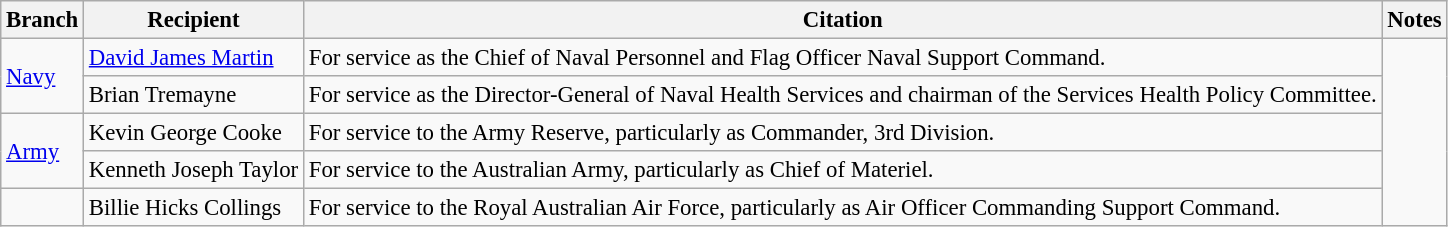<table class="wikitable" style="font-size:95%;">
<tr>
<th>Branch</th>
<th>Recipient</th>
<th>Citation</th>
<th>Notes</th>
</tr>
<tr>
<td rowspan=2><a href='#'>Navy</a></td>
<td> <a href='#'>David James Martin</a></td>
<td>For service as the Chief of Naval Personnel and Flag Officer Naval Support Command.</td>
<td rowspan=5></td>
</tr>
<tr>
<td> Brian Tremayne</td>
<td>For service as the Director-General of Naval Health Services and chairman of the Services Health Policy Committee.</td>
</tr>
<tr>
<td rowspan=2><a href='#'>Army</a></td>
<td> Kevin George Cooke</td>
<td>For service to the Army Reserve, particularly as Commander, 3rd Division.</td>
</tr>
<tr>
<td> Kenneth Joseph Taylor</td>
<td>For service to the Australian Army, particularly as Chief of Materiel.</td>
</tr>
<tr>
<td></td>
<td> Billie Hicks Collings</td>
<td>For service to the Royal Australian Air Force, particularly as Air Officer Commanding Support Command.</td>
</tr>
</table>
